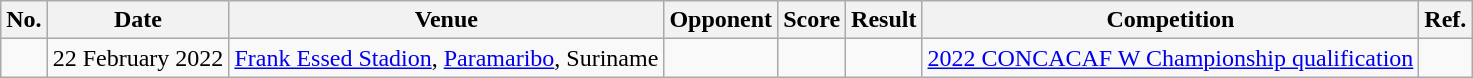<table class="wikitable">
<tr>
<th>No.</th>
<th>Date</th>
<th>Venue</th>
<th>Opponent</th>
<th>Score</th>
<th>Result</th>
<th>Competition</th>
<th>Ref.</th>
</tr>
<tr>
<td></td>
<td>22 February 2022</td>
<td><a href='#'>Frank Essed Stadion</a>, <a href='#'>Paramaribo</a>, Suriname</td>
<td></td>
<td></td>
<td></td>
<td><a href='#'>2022 CONCACAF W Championship qualification</a></td>
<td></td>
</tr>
</table>
